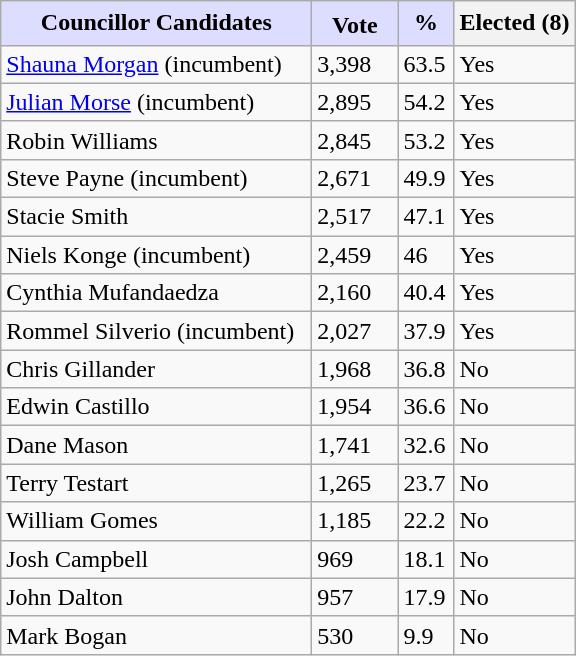<table class="wikitable">
<tr>
<th style="background:#ddf; width:200px;">Councillor Candidates</th>
<th style="background:#ddf; width:50px;">Vote<sup></sup></th>
<th style="background:#ddf; width:30px;">%</th>
<th>Elected (8)</th>
</tr>
<tr>
<td><a href='#'>Shauna Morgan</a> (incumbent)</td>
<td>3,398</td>
<td>63.5</td>
<td>Yes</td>
</tr>
<tr>
<td><a href='#'>Julian Morse</a> (incumbent)</td>
<td>2,895</td>
<td>54.2</td>
<td>Yes</td>
</tr>
<tr>
<td>Robin Williams</td>
<td>2,845</td>
<td>53.2</td>
<td>Yes</td>
</tr>
<tr>
<td>Steve Payne (incumbent)</td>
<td>2,671</td>
<td>49.9</td>
<td>Yes</td>
</tr>
<tr>
<td>Stacie Smith</td>
<td>2,517</td>
<td>47.1</td>
<td>Yes</td>
</tr>
<tr>
<td>Niels Konge (incumbent)</td>
<td>2,459</td>
<td>46</td>
<td>Yes</td>
</tr>
<tr>
<td>Cynthia Mufandaedza</td>
<td>2,160</td>
<td>40.4</td>
<td>Yes</td>
</tr>
<tr>
<td>Rommel Silverio (incumbent)</td>
<td>2,027</td>
<td>37.9</td>
<td>Yes</td>
</tr>
<tr>
<td>Chris Gillander</td>
<td>1,968</td>
<td>36.8</td>
<td>No</td>
</tr>
<tr>
<td>Edwin Castillo</td>
<td>1,954</td>
<td>36.6</td>
<td>No</td>
</tr>
<tr>
<td>Dane Mason</td>
<td>1,741</td>
<td>32.6</td>
<td>No</td>
</tr>
<tr>
<td>Terry Testart</td>
<td>1,265</td>
<td>23.7</td>
<td>No</td>
</tr>
<tr>
<td>William Gomes</td>
<td>1,185</td>
<td>22.2</td>
<td>No</td>
</tr>
<tr>
<td>Josh Campbell</td>
<td>969</td>
<td>18.1</td>
<td>No</td>
</tr>
<tr>
<td>John Dalton</td>
<td>957</td>
<td>17.9</td>
<td>No</td>
</tr>
<tr>
<td>Mark Bogan</td>
<td>530</td>
<td>9.9</td>
<td>No</td>
</tr>
</table>
